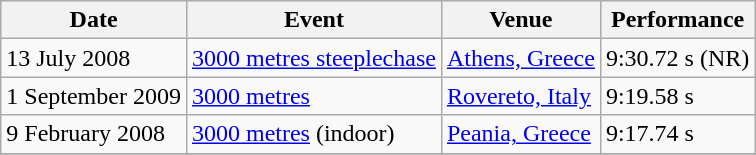<table class=wikitable>
<tr>
<th>Date</th>
<th>Event</th>
<th>Venue</th>
<th>Performance</th>
</tr>
<tr>
<td>13 July 2008</td>
<td><a href='#'>3000 metres steeplechase</a></td>
<td><a href='#'>Athens, Greece</a></td>
<td>9:30.72 s (NR)</td>
</tr>
<tr>
<td>1 September 2009</td>
<td><a href='#'>3000 metres</a></td>
<td><a href='#'>Rovereto, Italy</a></td>
<td>9:19.58 s</td>
</tr>
<tr>
<td>9 February 2008</td>
<td><a href='#'>3000 metres</a> (indoor)</td>
<td><a href='#'>Peania, Greece</a></td>
<td>9:17.74 s</td>
</tr>
<tr>
</tr>
</table>
